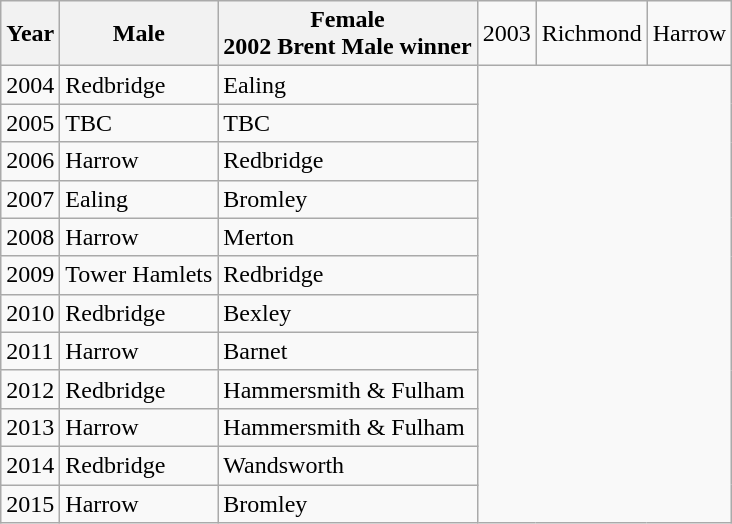<table class="wikitable">
<tr>
<th>Year</th>
<th>Male</th>
<th>Female<br>2002 Brent Male winner</th>
<td>2003</td>
<td>Richmond</td>
<td>Harrow</td>
</tr>
<tr>
<td>2004</td>
<td>Redbridge</td>
<td>Ealing</td>
</tr>
<tr>
<td>2005</td>
<td>TBC</td>
<td>TBC</td>
</tr>
<tr>
<td>2006</td>
<td>Harrow</td>
<td>Redbridge</td>
</tr>
<tr>
<td>2007</td>
<td>Ealing</td>
<td>Bromley</td>
</tr>
<tr>
<td>2008</td>
<td>Harrow</td>
<td>Merton</td>
</tr>
<tr>
<td>2009</td>
<td>Tower Hamlets</td>
<td>Redbridge</td>
</tr>
<tr>
<td>2010</td>
<td>Redbridge</td>
<td>Bexley</td>
</tr>
<tr>
<td>2011</td>
<td>Harrow</td>
<td>Barnet</td>
</tr>
<tr>
<td>2012</td>
<td>Redbridge</td>
<td>Hammersmith & Fulham</td>
</tr>
<tr>
<td>2013</td>
<td>Harrow</td>
<td>Hammersmith & Fulham</td>
</tr>
<tr>
<td>2014</td>
<td>Redbridge</td>
<td>Wandsworth</td>
</tr>
<tr>
<td>2015</td>
<td>Harrow</td>
<td>Bromley</td>
</tr>
</table>
